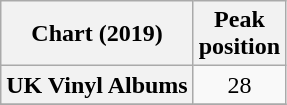<table class="wikitable sortable plainrowheaders" style="text-align:center">
<tr>
<th scope="col">Chart (2019)</th>
<th scope="col">Peak<br>position</th>
</tr>
<tr>
<th scope="row">UK Vinyl Albums</th>
<td>28</td>
</tr>
<tr>
</tr>
</table>
